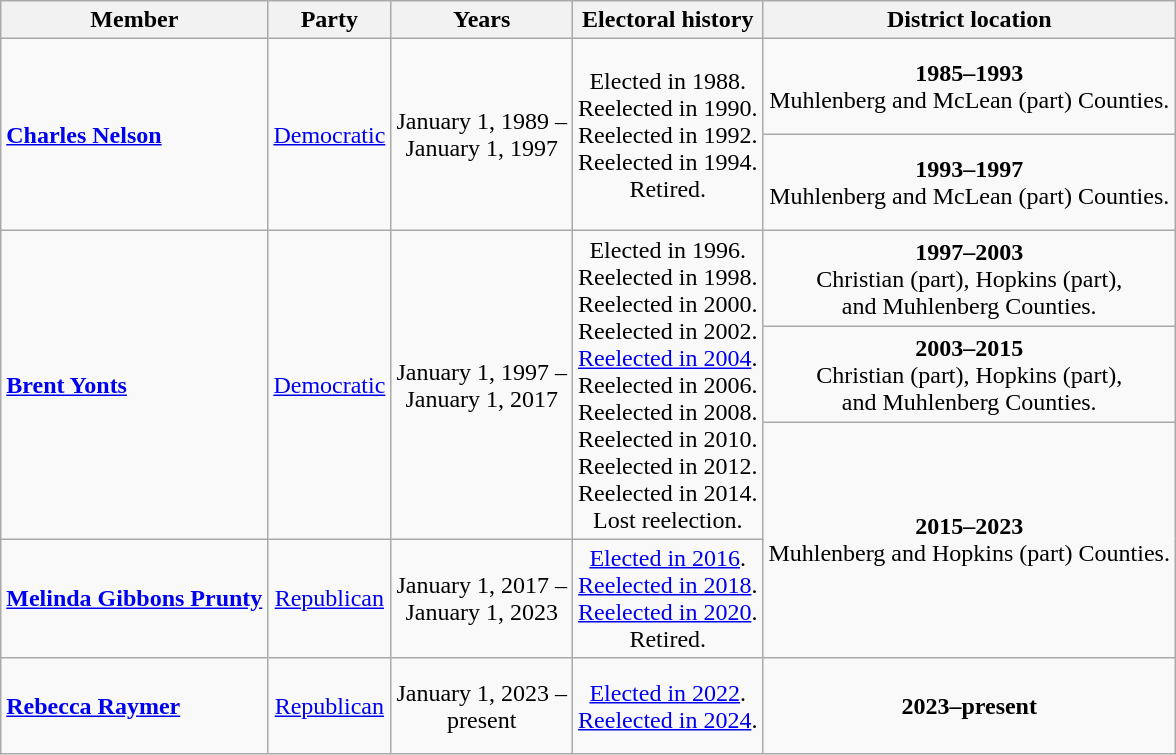<table class=wikitable style="text-align:center">
<tr>
<th>Member</th>
<th>Party</th>
<th>Years</th>
<th>Electoral history</th>
<th>District location</th>
</tr>
<tr style="height:4em">
<td rowspan=2 align=left><strong><a href='#'>Charles Nelson</a></strong><br></td>
<td rowspan=2 ><a href='#'>Democratic</a></td>
<td rowspan=2 nowrap>January 1, 1989 –<br>January 1, 1997</td>
<td rowspan=2>Elected in 1988.<br>Reelected in 1990.<br>Reelected in 1992.<br>Reelected in 1994.<br>Retired.</td>
<td><strong>1985–1993</strong><br>Muhlenberg and McLean (part) Counties.</td>
</tr>
<tr style="height:4em">
<td><strong>1993–1997</strong><br>Muhlenberg and McLean (part) Counties.</td>
</tr>
<tr style="height:4em">
<td rowspan=3 align=left><strong><a href='#'>Brent Yonts</a></strong><br></td>
<td rowspan=3 ><a href='#'>Democratic</a></td>
<td rowspan=3 nowrap>January 1, 1997 –<br>January 1, 2017</td>
<td rowspan=3>Elected in 1996.<br>Reelected in 1998.<br>Reelected in 2000.<br>Reelected in 2002.<br><a href='#'>Reelected in 2004</a>.<br>Reelected in 2006.<br>Reelected in 2008.<br>Reelected in 2010.<br>Reelected in 2012.<br>Reelected in 2014.<br>Lost reelection.</td>
<td><strong>1997–2003</strong><br>Christian (part), Hopkins (part),<br>and Muhlenberg Counties.</td>
</tr>
<tr style="height:4em">
<td><strong>2003–2015</strong><br>Christian (part), Hopkins (part),<br>and Muhlenberg Counties.</td>
</tr>
<tr style="height:4em">
<td rowspan=2><strong>2015–2023</strong><br>Muhlenberg and Hopkins (part) Counties.</td>
</tr>
<tr style="height:4em">
<td align=left><strong><a href='#'>Melinda Gibbons Prunty</a></strong><br></td>
<td><a href='#'>Republican</a></td>
<td nowrap>January 1, 2017 –<br>January 1, 2023</td>
<td><a href='#'>Elected in 2016</a>.<br><a href='#'>Reelected in 2018</a>.<br><a href='#'>Reelected in 2020</a>.<br>Retired.</td>
</tr>
<tr style="height:4em">
<td align=left><strong><a href='#'>Rebecca Raymer</a></strong><br></td>
<td><a href='#'>Republican</a></td>
<td nowrap>January 1, 2023 –<br>present</td>
<td><a href='#'>Elected in 2022</a>.<br><a href='#'>Reelected in 2024</a>.</td>
<td><strong>2023–present</strong><br></td>
</tr>
</table>
